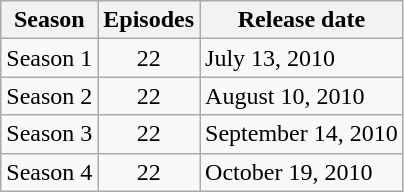<table class="wikitable">
<tr>
<th>Season</th>
<th>Episodes</th>
<th>Release date</th>
</tr>
<tr>
<td>Season 1</td>
<td align="center">22</td>
<td>July 13, 2010</td>
</tr>
<tr>
<td>Season 2</td>
<td align="center">22</td>
<td>August 10, 2010</td>
</tr>
<tr>
<td>Season 3</td>
<td align="center">22</td>
<td>September 14, 2010</td>
</tr>
<tr>
<td>Season 4</td>
<td align="center">22</td>
<td>October 19, 2010</td>
</tr>
</table>
